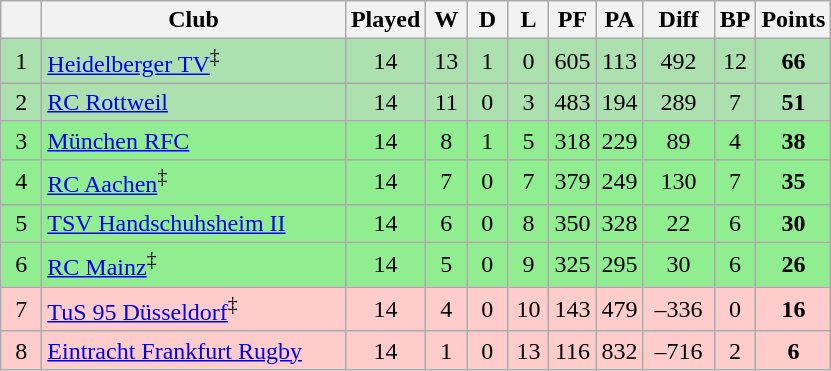<table class="wikitable" style="text-align: center;">
<tr>
<th bgcolor="#efefef" width="20"></th>
<th bgcolor="#efefef" width="195">Club</th>
<th bgcolor="#efefef" width="20">Played</th>
<th bgcolor="#efefef" width="20">W</th>
<th bgcolor="#efefef" width="20">D</th>
<th bgcolor="#efefef" width="20">L</th>
<th bgcolor="#efefef" width="20">PF</th>
<th bgcolor="#efefef" width="20">PA</th>
<th bgcolor="#efefef" width="40">Diff</th>
<th bgcolor="#efefef" width="20">BP</th>
<th bgcolor="#efefef" width="20">Points</th>
</tr>
<tr bgcolor=#ACE1AF align=center>
<td>1</td>
<td align=left><a href='#'>Heidelberger TV</a><sup>‡</sup></td>
<td>14</td>
<td>13</td>
<td>1</td>
<td>0</td>
<td>605</td>
<td>113</td>
<td>492</td>
<td>12</td>
<td><strong>66</strong></td>
</tr>
<tr bgcolor=#ACE1AF align=center>
<td>2</td>
<td align=left><a href='#'>RC Rottweil</a></td>
<td>14</td>
<td>11</td>
<td>0</td>
<td>3</td>
<td>483</td>
<td>194</td>
<td>289</td>
<td>7</td>
<td><strong>51</strong></td>
</tr>
<tr bgcolor="lightgreen" align=center>
<td>3</td>
<td align=left><a href='#'>München RFC</a></td>
<td>14</td>
<td>8</td>
<td>1</td>
<td>5</td>
<td>318</td>
<td>229</td>
<td>89</td>
<td>4</td>
<td><strong>38</strong></td>
</tr>
<tr bgcolor="lightgreen" align=center>
<td>4</td>
<td align=left><a href='#'>RC Aachen</a><sup>‡</sup></td>
<td>14</td>
<td>7</td>
<td>0</td>
<td>7</td>
<td>379</td>
<td>249</td>
<td>130</td>
<td>7</td>
<td><strong>35</strong></td>
</tr>
<tr bgcolor="lightgreen" align=center>
<td>5</td>
<td align=left><a href='#'>TSV Handschuhsheim II</a></td>
<td>14</td>
<td>6</td>
<td>0</td>
<td>8</td>
<td>350</td>
<td>328</td>
<td>22</td>
<td>6</td>
<td><strong>30</strong></td>
</tr>
<tr bgcolor="lightgreen" align=center>
<td>6</td>
<td align=left><a href='#'>RC Mainz</a><sup>‡</sup></td>
<td>14</td>
<td>5</td>
<td>0</td>
<td>9</td>
<td>325</td>
<td>295</td>
<td>30</td>
<td>6</td>
<td><strong>26</strong></td>
</tr>
<tr bgcolor=#ffcccc align=center>
<td>7</td>
<td align=left><a href='#'>TuS 95 Düsseldorf</a><sup>‡</sup></td>
<td>14</td>
<td>4</td>
<td>0</td>
<td>10</td>
<td>143</td>
<td>479</td>
<td>–336</td>
<td>0</td>
<td><strong>16</strong></td>
</tr>
<tr bgcolor=#ffcccc align=center>
<td>8</td>
<td align=left><a href='#'>Eintracht Frankfurt Rugby</a></td>
<td>14</td>
<td>1</td>
<td>0</td>
<td>13</td>
<td>116</td>
<td>832</td>
<td>–716</td>
<td>2</td>
<td><strong>6</strong></td>
</tr>
</table>
